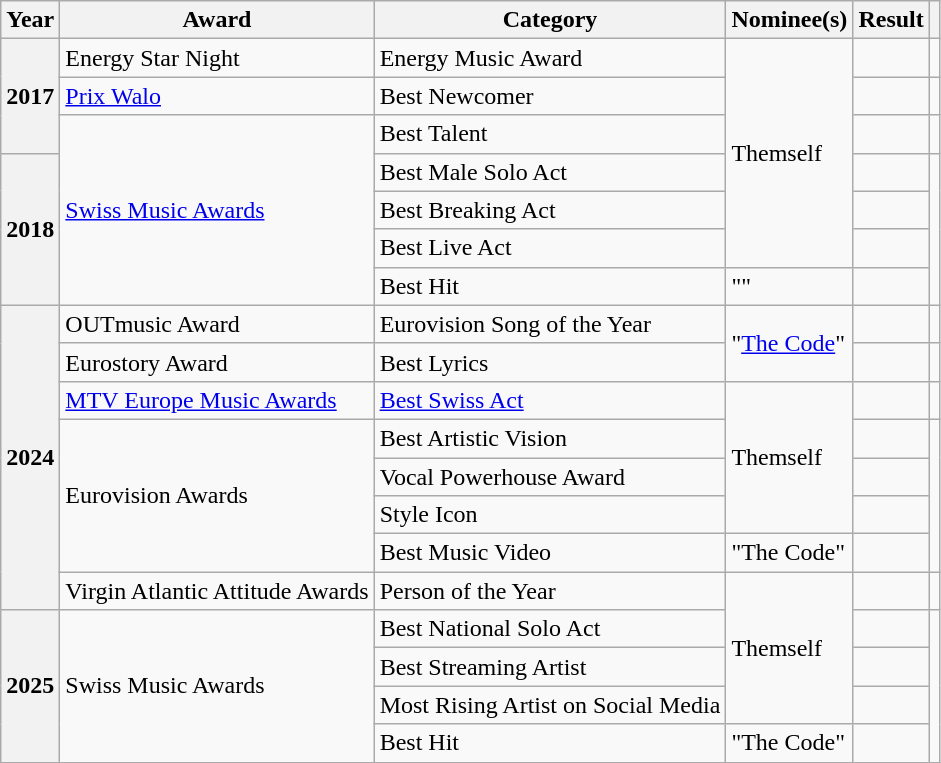<table class="wikitable sortable plainrowheaders">
<tr>
<th scope="col">Year</th>
<th scope="col">Award</th>
<th scope="col">Category</th>
<th scope="col">Nominee(s)</th>
<th scope="col">Result</th>
<th scope="col"></th>
</tr>
<tr>
<th rowspan="3">2017</th>
<td>Energy Star Night</td>
<td>Energy Music Award</td>
<td rowspan="6">Themself</td>
<td></td>
<td align="center"></td>
</tr>
<tr>
<td><a href='#'>Prix Walo</a></td>
<td>Best Newcomer</td>
<td></td>
<td align="center"></td>
</tr>
<tr>
<td rowspan="5"><a href='#'>Swiss Music Awards</a></td>
<td>Best Talent</td>
<td></td>
<td align="center"></td>
</tr>
<tr>
<th rowspan="4">2018</th>
<td>Best Male Solo Act</td>
<td></td>
<td rowspan="4" align="center"></td>
</tr>
<tr>
<td>Best Breaking Act</td>
<td></td>
</tr>
<tr>
<td>Best Live Act</td>
<td></td>
</tr>
<tr>
<td>Best Hit</td>
<td>""</td>
<td></td>
</tr>
<tr>
<th rowspan="8">2024</th>
<td>OUTmusic Award</td>
<td>Eurovision Song of the Year</td>
<td rowspan="2">"<a href='#'>The Code</a>"</td>
<td></td>
<td align="center"></td>
</tr>
<tr>
<td>Eurostory Award</td>
<td>Best Lyrics</td>
<td></td>
<td align="center"></td>
</tr>
<tr>
<td><a href='#'>MTV Europe Music Awards</a></td>
<td><a href='#'>Best Swiss Act</a></td>
<td rowspan="4">Themself</td>
<td></td>
<td align="center"></td>
</tr>
<tr>
<td rowspan="4">Eurovision Awards</td>
<td>Best Artistic Vision</td>
<td></td>
<td rowspan="4" align="center"></td>
</tr>
<tr>
<td>Vocal Powerhouse Award</td>
<td></td>
</tr>
<tr>
<td>Style Icon</td>
<td></td>
</tr>
<tr>
<td>Best Music Video</td>
<td>"The Code"</td>
<td></td>
</tr>
<tr>
<td>Virgin Atlantic Attitude Awards</td>
<td>Person of the Year</td>
<td rowspan="4">Themself</td>
<td></td>
<td align="center"></td>
</tr>
<tr>
<th rowspan="4">2025</th>
<td rowspan="4">Swiss Music Awards</td>
<td>Best National Solo Act</td>
<td></td>
<td rowspan="4" align="center"></td>
</tr>
<tr>
<td>Best Streaming Artist</td>
<td></td>
</tr>
<tr>
<td>Most Rising Artist on Social Media</td>
<td></td>
</tr>
<tr>
<td>Best Hit</td>
<td>"The Code"</td>
<td></td>
</tr>
</table>
